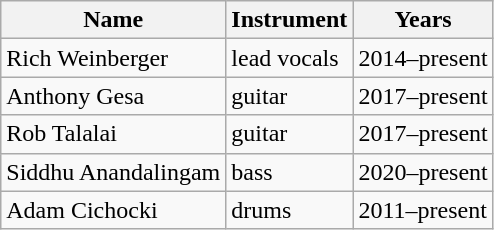<table class="wikitable">
<tr>
<th>Name</th>
<th>Instrument</th>
<th>Years</th>
</tr>
<tr>
<td>Rich Weinberger</td>
<td>lead vocals</td>
<td>2014–present</td>
</tr>
<tr>
<td>Anthony Gesa</td>
<td>guitar</td>
<td>2017–present</td>
</tr>
<tr>
<td>Rob Talalai</td>
<td>guitar</td>
<td>2017–present</td>
</tr>
<tr>
<td>Siddhu Anandalingam</td>
<td>bass</td>
<td>2020–present</td>
</tr>
<tr>
<td>Adam Cichocki</td>
<td>drums</td>
<td>2011–present</td>
</tr>
</table>
